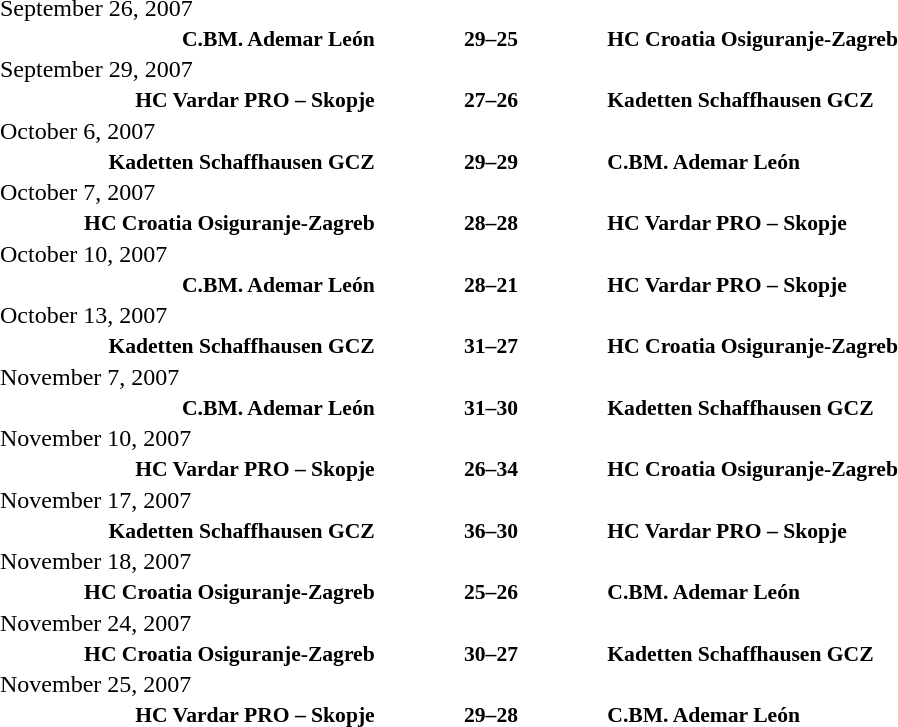<table width=100% cellspacing=1>
<tr>
<th width=20%></th>
<th width=12%></th>
<th width=20%></th>
<th></th>
</tr>
<tr>
<td>September 26, 2007</td>
</tr>
<tr style=font-size:90%>
<td align=right><strong>C.BM. Ademar León</strong></td>
<td align=center><strong>29–25</strong></td>
<td><strong>HC Croatia Osiguranje-Zagreb</strong></td>
</tr>
<tr>
<td>September 29, 2007</td>
</tr>
<tr style=font-size:90%>
<td align=right><strong>HC Vardar PRO – Skopje</strong></td>
<td align=center><strong>27–26</strong></td>
<td><strong>Kadetten Schaffhausen GCZ</strong></td>
</tr>
<tr>
<td>October 6, 2007</td>
</tr>
<tr style=font-size:90%>
<td align=right><strong>Kadetten Schaffhausen GCZ</strong></td>
<td align=center><strong>29–29</strong></td>
<td><strong>C.BM. Ademar León</strong></td>
</tr>
<tr>
<td>October 7, 2007</td>
</tr>
<tr style=font-size:90%>
<td align=right><strong>HC Croatia Osiguranje-Zagreb</strong></td>
<td align=center><strong>28–28</strong></td>
<td><strong>HC Vardar PRO – Skopje</strong></td>
</tr>
<tr>
<td>October 10, 2007</td>
</tr>
<tr style=font-size:90%>
<td align=right><strong>C.BM. Ademar León</strong></td>
<td align=center><strong>28–21</strong></td>
<td><strong>HC Vardar PRO – Skopje</strong></td>
</tr>
<tr>
<td>October 13, 2007</td>
</tr>
<tr style=font-size:90%>
<td align=right><strong>Kadetten Schaffhausen GCZ</strong></td>
<td align=center><strong>31–27</strong></td>
<td><strong>HC Croatia Osiguranje-Zagreb</strong></td>
</tr>
<tr>
<td>November 7, 2007</td>
</tr>
<tr style=font-size:90%>
<td align=right><strong>C.BM. Ademar León</strong></td>
<td align=center><strong>31–30</strong></td>
<td><strong>Kadetten Schaffhausen GCZ</strong></td>
</tr>
<tr>
<td>November 10, 2007</td>
</tr>
<tr style=font-size:90%>
<td align=right><strong>HC Vardar PRO – Skopje</strong></td>
<td align=center><strong>26–34</strong></td>
<td><strong>HC Croatia Osiguranje-Zagreb</strong></td>
</tr>
<tr>
<td>November 17, 2007</td>
</tr>
<tr style=font-size:90%>
<td align=right><strong>Kadetten Schaffhausen GCZ</strong></td>
<td align=center><strong>36–30</strong></td>
<td><strong>HC Vardar PRO – Skopje</strong></td>
</tr>
<tr>
<td>November 18, 2007</td>
</tr>
<tr style=font-size:90%>
<td align=right><strong>HC Croatia Osiguranje-Zagreb</strong></td>
<td align=center><strong>25–26</strong></td>
<td><strong>C.BM. Ademar León</strong></td>
</tr>
<tr>
<td>November 24, 2007</td>
</tr>
<tr style=font-size:90%>
<td align=right><strong>HC Croatia Osiguranje-Zagreb</strong></td>
<td align=center><strong>30–27</strong></td>
<td><strong>Kadetten Schaffhausen GCZ</strong></td>
</tr>
<tr>
<td>November 25, 2007</td>
</tr>
<tr style=font-size:90%>
<td align=right><strong>HC Vardar PRO – Skopje</strong></td>
<td align=center><strong>29–28</strong></td>
<td><strong>C.BM. Ademar León</strong></td>
</tr>
</table>
